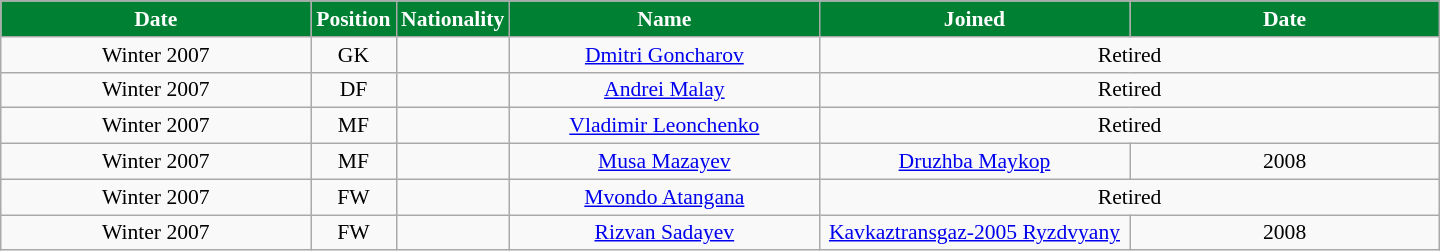<table class="wikitable"  style="text-align:center; font-size:90%; ">
<tr>
<th style="background:#008033; color:white; width:200px;">Date</th>
<th style="background:#008033; color:white; width:50px;">Position</th>
<th style="background:#008033; color:white; width:50px;">Nationality</th>
<th style="background:#008033; color:white; width:200px;">Name</th>
<th style="background:#008033; color:white; width:200px;">Joined</th>
<th style="background:#008033; color:white; width:200px;">Date</th>
</tr>
<tr>
<td>Winter 2007</td>
<td>GK</td>
<td></td>
<td><a href='#'>Dmitri Goncharov</a></td>
<td colspan="2">Retired</td>
</tr>
<tr>
<td>Winter 2007</td>
<td>DF</td>
<td></td>
<td><a href='#'>Andrei Malay</a></td>
<td colspan="2">Retired</td>
</tr>
<tr>
<td>Winter 2007</td>
<td>MF</td>
<td></td>
<td><a href='#'>Vladimir Leonchenko</a></td>
<td colspan="2">Retired</td>
</tr>
<tr>
<td>Winter 2007</td>
<td>MF</td>
<td></td>
<td><a href='#'>Musa Mazayev</a></td>
<td><a href='#'>Druzhba Maykop</a></td>
<td>2008</td>
</tr>
<tr>
<td>Winter 2007</td>
<td>FW</td>
<td></td>
<td><a href='#'>Mvondo Atangana</a></td>
<td colspan="2">Retired</td>
</tr>
<tr>
<td>Winter 2007</td>
<td>FW</td>
<td></td>
<td><a href='#'>Rizvan Sadayev</a></td>
<td><a href='#'>Kavkaztransgaz-2005 Ryzdvyany</a></td>
<td>2008</td>
</tr>
</table>
